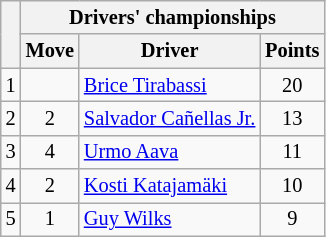<table class="wikitable" style="font-size:85%;">
<tr>
<th rowspan="2"></th>
<th colspan="3">Drivers' championships</th>
</tr>
<tr>
<th>Move</th>
<th>Driver</th>
<th>Points</th>
</tr>
<tr>
<td align="center">1</td>
<td align="center"></td>
<td> <a href='#'>Brice Tirabassi</a></td>
<td align="center">20</td>
</tr>
<tr>
<td align="center">2</td>
<td align="center"> 2</td>
<td> <a href='#'>Salvador Cañellas Jr.</a></td>
<td align="center">13</td>
</tr>
<tr>
<td align="center">3</td>
<td align="center"> 4</td>
<td> <a href='#'>Urmo Aava</a></td>
<td align="center">11</td>
</tr>
<tr>
<td align="center">4</td>
<td align="center"> 2</td>
<td> <a href='#'>Kosti Katajamäki</a></td>
<td align="center">10</td>
</tr>
<tr>
<td align="center">5</td>
<td align="center"> 1</td>
<td> <a href='#'>Guy Wilks</a></td>
<td align="center">9</td>
</tr>
</table>
